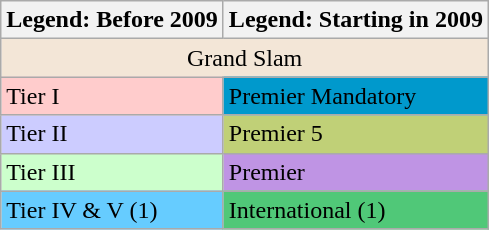<table class="wikitable sortable">
<tr>
<th>Legend: Before 2009</th>
<th>Legend: Starting in 2009</th>
</tr>
<tr>
<td align="center" colspan="2" style="background:#f3e6d7;">Grand Slam</td>
</tr>
<tr>
<td bgcolor="#ffcccc">Tier I</td>
<td bgcolor="#0099CC">Premier Mandatory</td>
</tr>
<tr>
<td bgcolor="#ccccff">Tier II</td>
<td bgcolor="#c0d077">Premier 5</td>
</tr>
<tr>
<td bgcolor="#CCFFCC">Tier III</td>
<td bgcolor="#BF94E4">Premier</td>
</tr>
<tr>
<td bgcolor="#66CCFF">Tier IV & V (1)</td>
<td bgcolor="#50C878">International (1)</td>
</tr>
</table>
